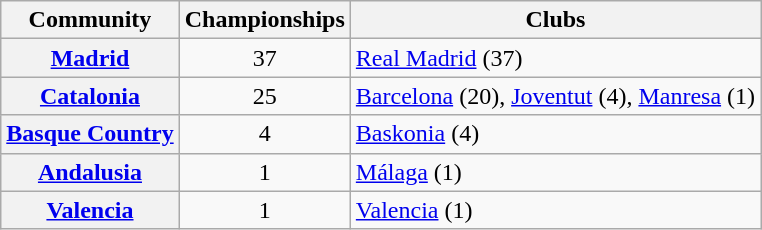<table class="wikitable sortable plainrowheaders">
<tr>
<th scope="col">Community</th>
<th scope="col">Championships</th>
<th scope="col" class="unsortable">Clubs</th>
</tr>
<tr>
<th scope="row"><a href='#'>Madrid</a></th>
<td style="text-align:center;">37</td>
<td><a href='#'>Real Madrid</a> (37)</td>
</tr>
<tr>
<th scope="row"><a href='#'>Catalonia</a></th>
<td style="text-align:center;">25</td>
<td><a href='#'>Barcelona</a> (20), <a href='#'>Joventut</a> (4), <a href='#'>Manresa</a> (1)</td>
</tr>
<tr>
<th scope="row"><a href='#'>Basque Country</a></th>
<td style="text-align:center;">4</td>
<td><a href='#'>Baskonia</a> (4)</td>
</tr>
<tr>
<th scope="row"><a href='#'>Andalusia</a></th>
<td style="text-align:center;">1</td>
<td><a href='#'>Málaga</a> (1)</td>
</tr>
<tr>
<th scope="row"><a href='#'>Valencia</a></th>
<td style="text-align:center;">1</td>
<td><a href='#'>Valencia</a> (1)</td>
</tr>
</table>
